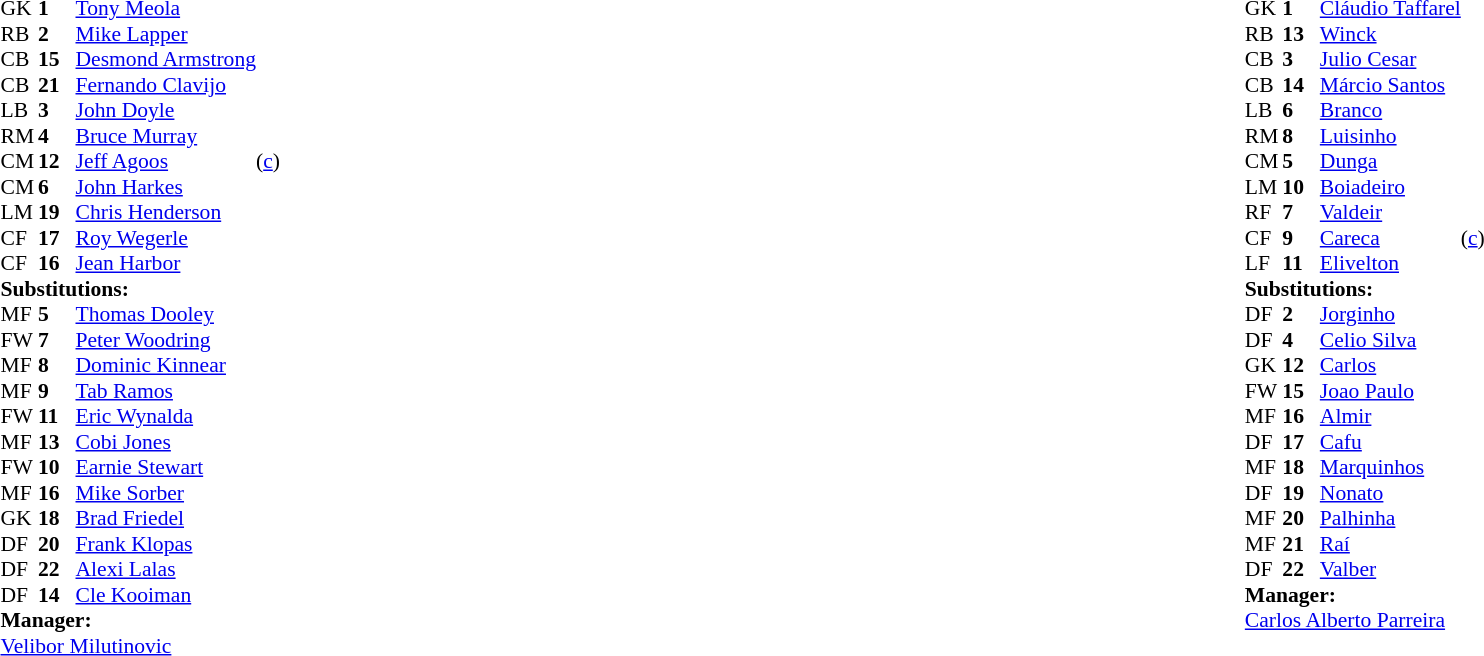<table style="width:100%;">
<tr>
<td style="vertical-align:top; width:40%;"><br><table style="font-size:90%" cellspacing="0" cellpadding="0">
<tr>
<th width="25"></th>
<th width="25"></th>
</tr>
<tr>
<td>GK</td>
<td><strong>1</strong></td>
<td><a href='#'>Tony Meola</a></td>
<td></td>
</tr>
<tr>
<td>RB</td>
<td><strong>2</strong></td>
<td><a href='#'>Mike Lapper</a></td>
<td></td>
</tr>
<tr>
<td>CB</td>
<td><strong>15</strong></td>
<td><a href='#'>Desmond Armstrong</a></td>
</tr>
<tr>
<td>CB</td>
<td><strong>21</strong></td>
<td><a href='#'>Fernando Clavijo</a></td>
</tr>
<tr>
<td>LB</td>
<td><strong>3</strong></td>
<td><a href='#'>John Doyle</a></td>
</tr>
<tr>
<td>RM</td>
<td><strong>4</strong></td>
<td><a href='#'>Bruce Murray</a></td>
<td></td>
<td></td>
</tr>
<tr>
<td>CM</td>
<td><strong>12</strong></td>
<td><a href='#'>Jeff Agoos</a></td>
<td>(<a href='#'>c</a>)</td>
</tr>
<tr>
<td>CM</td>
<td><strong>6</strong></td>
<td><a href='#'>John Harkes</a></td>
</tr>
<tr>
<td>LM</td>
<td><strong>19</strong></td>
<td><a href='#'>Chris Henderson</a></td>
<td></td>
<td></td>
</tr>
<tr>
<td>CF</td>
<td><strong>17</strong></td>
<td><a href='#'>Roy Wegerle</a></td>
<td></td>
<td></td>
</tr>
<tr>
<td>CF</td>
<td><strong>16</strong></td>
<td><a href='#'>Jean Harbor</a></td>
<td></td>
<td></td>
</tr>
<tr>
<td colspan=3><strong>Substitutions:</strong></td>
</tr>
<tr>
<td>MF</td>
<td><strong>5</strong></td>
<td><a href='#'>Thomas Dooley</a></td>
</tr>
<tr>
<td>FW</td>
<td><strong>7</strong></td>
<td><a href='#'>Peter Woodring</a></td>
<td></td>
<td></td>
</tr>
<tr>
<td>MF</td>
<td><strong>8</strong></td>
<td><a href='#'>Dominic Kinnear</a></td>
</tr>
<tr>
<td>MF</td>
<td><strong>9</strong></td>
<td><a href='#'>Tab Ramos</a></td>
</tr>
<tr>
<td>FW</td>
<td><strong>11</strong></td>
<td><a href='#'>Eric Wynalda</a></td>
</tr>
<tr>
<td>MF</td>
<td><strong>13</strong></td>
<td><a href='#'>Cobi Jones</a></td>
<td></td>
<td></td>
</tr>
<tr>
<td>FW</td>
<td><strong>10</strong></td>
<td><a href='#'>Earnie Stewart</a></td>
<td></td>
<td></td>
</tr>
<tr>
<td>MF</td>
<td><strong>16</strong></td>
<td><a href='#'>Mike Sorber</a></td>
</tr>
<tr>
<td>GK</td>
<td><strong>18</strong></td>
<td><a href='#'>Brad Friedel</a></td>
</tr>
<tr>
<td>DF</td>
<td><strong>20</strong></td>
<td><a href='#'>Frank Klopas</a></td>
</tr>
<tr>
<td>DF</td>
<td><strong>22</strong></td>
<td><a href='#'>Alexi Lalas</a></td>
</tr>
<tr>
<td>DF</td>
<td><strong>14</strong></td>
<td><a href='#'>Cle Kooiman</a></td>
</tr>
<tr>
<td colspan=3><strong>Manager:</strong></td>
</tr>
<tr>
<td colspan=3><a href='#'>Velibor Milutinovic</a></td>
</tr>
</table>
</td>
<td valign="top" width="50%"><br><table style="font-size:90%; margin:auto;" cellspacing="0" cellpadding="0">
<tr>
<th width=25></th>
<th width=25></th>
</tr>
<tr>
<td>GK</td>
<td><strong>1</strong></td>
<td><a href='#'>Cláudio Taffarel</a></td>
</tr>
<tr>
<td>RB</td>
<td><strong>13</strong></td>
<td><a href='#'>Winck</a></td>
</tr>
<tr>
<td>CB</td>
<td><strong>3</strong></td>
<td><a href='#'>Julio Cesar</a></td>
<td></td>
<td></td>
</tr>
<tr>
<td>CB</td>
<td><strong>14</strong></td>
<td><a href='#'>Márcio Santos</a></td>
</tr>
<tr>
<td>LB</td>
<td><strong>6</strong></td>
<td><a href='#'>Branco</a></td>
<td></td>
</tr>
<tr>
<td>RM</td>
<td><strong>8</strong></td>
<td><a href='#'>Luisinho</a></td>
<td></td>
</tr>
<tr>
<td>CM</td>
<td><strong>5</strong></td>
<td><a href='#'>Dunga</a></td>
</tr>
<tr>
<td>LM</td>
<td><strong>10</strong></td>
<td><a href='#'>Boiadeiro</a></td>
</tr>
<tr>
<td>RF</td>
<td><strong>7</strong></td>
<td><a href='#'>Valdeir</a></td>
</tr>
<tr>
<td>CF</td>
<td><strong>9</strong></td>
<td><a href='#'>Careca</a></td>
<td>(<a href='#'>c</a>)</td>
<td></td>
<td></td>
</tr>
<tr>
<td>LF</td>
<td><strong>11</strong></td>
<td><a href='#'>Elivelton</a></td>
<td></td>
</tr>
<tr>
<td colspan=3><strong>Substitutions:</strong></td>
</tr>
<tr>
<td>DF</td>
<td><strong>2</strong></td>
<td><a href='#'>Jorginho</a></td>
</tr>
<tr>
<td>DF</td>
<td><strong>4</strong></td>
<td><a href='#'>Celio Silva</a></td>
</tr>
<tr>
<td>GK</td>
<td><strong>12</strong></td>
<td><a href='#'>Carlos</a></td>
</tr>
<tr>
<td>FW</td>
<td><strong>15</strong></td>
<td><a href='#'>Joao Paulo</a></td>
</tr>
<tr>
<td>MF</td>
<td><strong>16</strong></td>
<td><a href='#'>Almir</a></td>
</tr>
<tr>
<td>DF</td>
<td><strong>17</strong></td>
<td><a href='#'>Cafu</a></td>
<td></td>
<td></td>
</tr>
<tr>
<td>MF</td>
<td><strong>18</strong></td>
<td><a href='#'>Marquinhos</a></td>
</tr>
<tr>
<td>DF</td>
<td><strong>19</strong></td>
<td><a href='#'>Nonato</a></td>
<td></td>
<td></td>
</tr>
<tr>
<td>MF</td>
<td><strong>20</strong></td>
<td><a href='#'>Palhinha</a></td>
</tr>
<tr>
<td>MF</td>
<td><strong>21</strong></td>
<td><a href='#'>Raí</a></td>
<td></td>
<td></td>
</tr>
<tr>
<td>DF</td>
<td><strong>22</strong></td>
<td><a href='#'>Valber</a></td>
</tr>
<tr>
<td colspan=3><strong>Manager:</strong></td>
</tr>
<tr>
<td colspan=3><a href='#'>Carlos Alberto Parreira</a></td>
</tr>
</table>
</td>
</tr>
</table>
